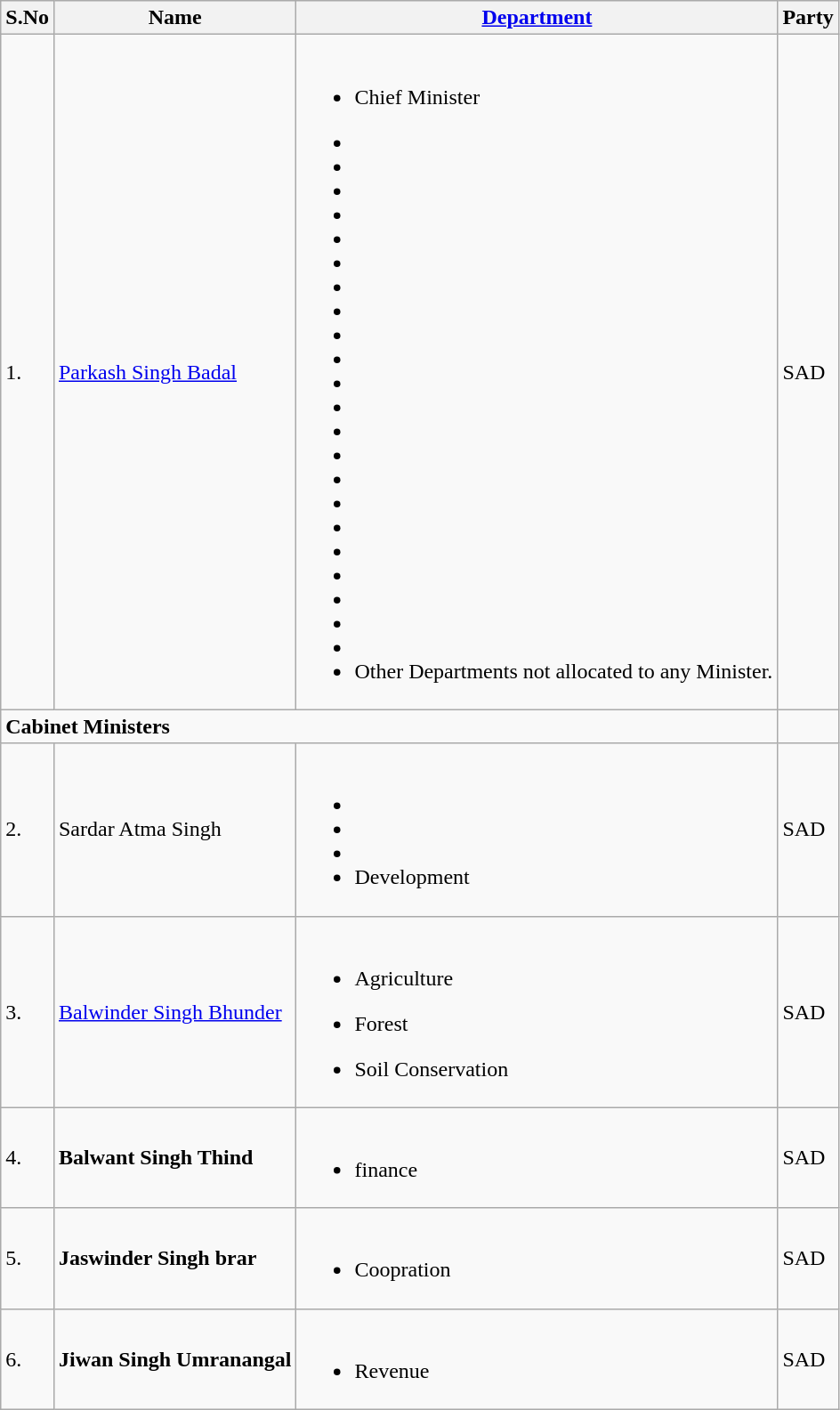<table class="wikitable sortable">
<tr>
<th>S.No</th>
<th>Name</th>
<th><a href='#'>Department</a></th>
<th>Party</th>
</tr>
<tr>
<td>1.</td>
<td><a href='#'>Parkash Singh Badal</a></td>
<td><br><ul><li>Chief Minister</li></ul><ul><li></li><li></li><li></li><li></li><li></li><li></li><li></li><li></li><li></li><li></li><li></li><li></li><li></li><li></li><li></li><li></li><li></li><li></li><li></li><li></li><li></li><li></li><li>Other Departments not allocated to any Minister.</li></ul></td>
<td>SAD</td>
</tr>
<tr>
<td colspan="3"><strong>Cabinet Ministers</strong></td>
<td></td>
</tr>
<tr>
<td>2.</td>
<td>Sardar Atma Singh</td>
<td><br><ul><li></li><li></li><li></li><li>Development</li></ul></td>
<td>SAD</td>
</tr>
<tr>
<td>3.</td>
<td><a href='#'>Balwinder Singh Bhunder</a></td>
<td><br><ul><li>Agriculture</li></ul><ul><li>Forest</li></ul><ul><li>Soil Conservation</li></ul></td>
<td>SAD</td>
</tr>
<tr>
<td>4.</td>
<td><strong>Balwant Singh Thind</strong></td>
<td><br><ul><li>finance</li></ul></td>
<td>SAD</td>
</tr>
<tr>
<td>5.</td>
<td><strong>Jaswinder Singh brar</strong></td>
<td><br><ul><li>Coopration</li></ul></td>
<td>SAD</td>
</tr>
<tr>
<td>6.</td>
<td><strong>Jiwan Singh Umranangal</strong></td>
<td><br><ul><li>Revenue</li></ul></td>
<td>SAD</td>
</tr>
</table>
